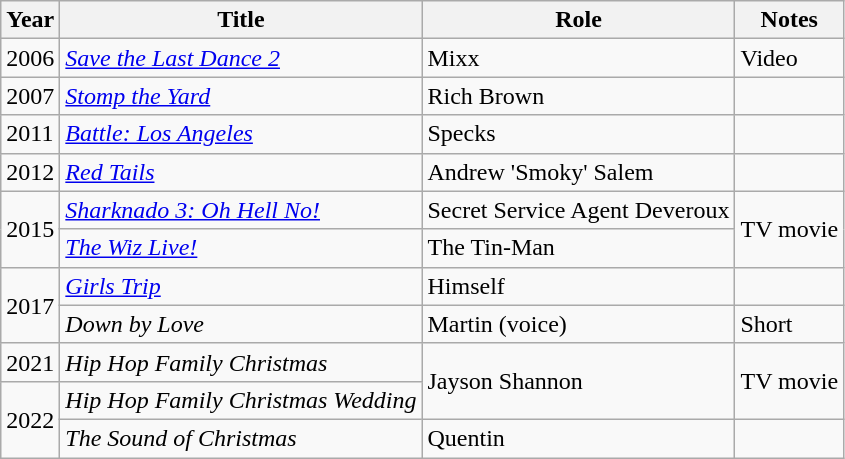<table class="wikitable plainrowheaders sortable" style="margin-right: 0;">
<tr>
<th>Year</th>
<th>Title</th>
<th>Role</th>
<th>Notes</th>
</tr>
<tr>
<td>2006</td>
<td><em><a href='#'>Save the Last Dance 2</a></em></td>
<td>Mixx</td>
<td>Video</td>
</tr>
<tr>
<td>2007</td>
<td><em><a href='#'>Stomp the Yard</a></em></td>
<td>Rich Brown</td>
<td></td>
</tr>
<tr>
<td>2011</td>
<td><em><a href='#'>Battle: Los Angeles</a></em></td>
<td>Specks</td>
<td></td>
</tr>
<tr>
<td>2012</td>
<td><em><a href='#'>Red Tails</a></em></td>
<td>Andrew 'Smoky' Salem</td>
<td></td>
</tr>
<tr>
<td rowspan=2>2015</td>
<td><em><a href='#'>Sharknado 3: Oh Hell No!</a></em></td>
<td>Secret Service Agent Deveroux</td>
<td rowspan=2>TV movie</td>
</tr>
<tr>
<td><em><a href='#'>The Wiz Live!</a></em></td>
<td>The Tin-Man</td>
</tr>
<tr>
<td rowspan=2>2017</td>
<td><em><a href='#'>Girls Trip</a></em></td>
<td>Himself</td>
<td></td>
</tr>
<tr>
<td><em>Down by Love</em></td>
<td>Martin (voice)</td>
<td>Short</td>
</tr>
<tr>
<td>2021</td>
<td><em>Hip Hop Family Christmas</em></td>
<td rowspan=2>Jayson Shannon</td>
<td rowspan=2>TV movie</td>
</tr>
<tr>
<td rowspan=2>2022</td>
<td><em>Hip Hop Family Christmas Wedding</em></td>
</tr>
<tr>
<td><em>The Sound of Christmas</em></td>
<td>Quentin</td>
<td></td>
</tr>
</table>
